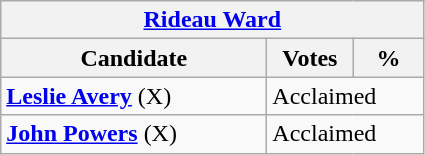<table class="wikitable">
<tr>
<th colspan="3"><a href='#'>Rideau Ward</a></th>
</tr>
<tr>
<th style="width: 170px">Candidate</th>
<th style="width: 50px">Votes</th>
<th style="width: 40px">%</th>
</tr>
<tr>
<td><strong><a href='#'>Leslie Avery</a></strong> (X)</td>
<td colspan="2">Acclaimed</td>
</tr>
<tr>
<td><strong><a href='#'>John Powers</a></strong> (X)</td>
<td colspan="2">Acclaimed</td>
</tr>
</table>
